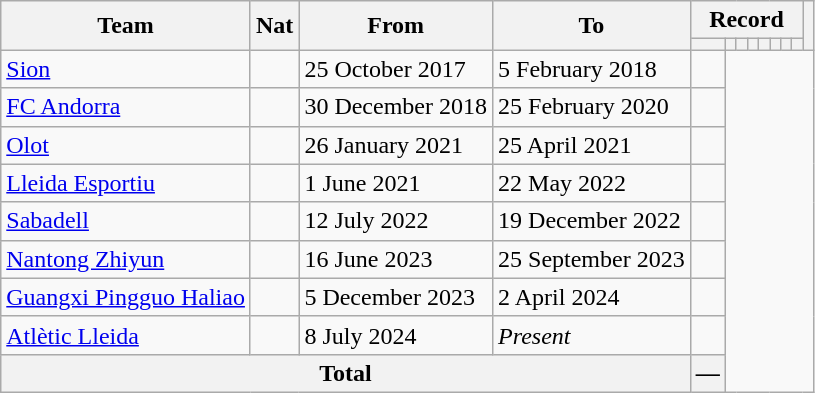<table class="wikitable" style="text-align: center">
<tr>
<th rowspan="2">Team</th>
<th rowspan="2">Nat</th>
<th rowspan="2">From</th>
<th rowspan="2">To</th>
<th colspan="8">Record</th>
<th rowspan=2></th>
</tr>
<tr>
<th></th>
<th></th>
<th></th>
<th></th>
<th></th>
<th></th>
<th></th>
<th></th>
</tr>
<tr>
<td align=left><a href='#'>Sion</a></td>
<td></td>
<td align=left>25 October 2017</td>
<td align=left>5 February 2018<br></td>
<td></td>
</tr>
<tr>
<td align=left><a href='#'>FC Andorra</a></td>
<td></td>
<td align=left>30 December 2018</td>
<td align=left>25 February 2020<br></td>
<td></td>
</tr>
<tr>
<td align=left><a href='#'>Olot</a></td>
<td></td>
<td align=left>26 January 2021</td>
<td align=left>25 April 2021<br></td>
<td></td>
</tr>
<tr>
<td align=left><a href='#'>Lleida Esportiu</a></td>
<td></td>
<td align=left>1 June 2021</td>
<td align=left>22 May 2022<br></td>
<td></td>
</tr>
<tr>
<td align=left><a href='#'>Sabadell</a></td>
<td></td>
<td align=left>12 July 2022</td>
<td align=left>19 December 2022<br></td>
<td></td>
</tr>
<tr>
<td align=left><a href='#'>Nantong Zhiyun</a></td>
<td></td>
<td align=left>16 June 2023</td>
<td align=left>25 September 2023<br></td>
<td></td>
</tr>
<tr>
<td align=left><a href='#'>Guangxi Pingguo Haliao</a></td>
<td></td>
<td align=left>5 December 2023</td>
<td align=left>2 April 2024<br></td>
<td></td>
</tr>
<tr>
<td align=left><a href='#'>Atlètic Lleida</a></td>
<td></td>
<td align=left>8 July 2024</td>
<td align=left><em>Present</em><br></td>
<td></td>
</tr>
<tr>
<th colspan="4">Total<br></th>
<th>—</th>
</tr>
</table>
